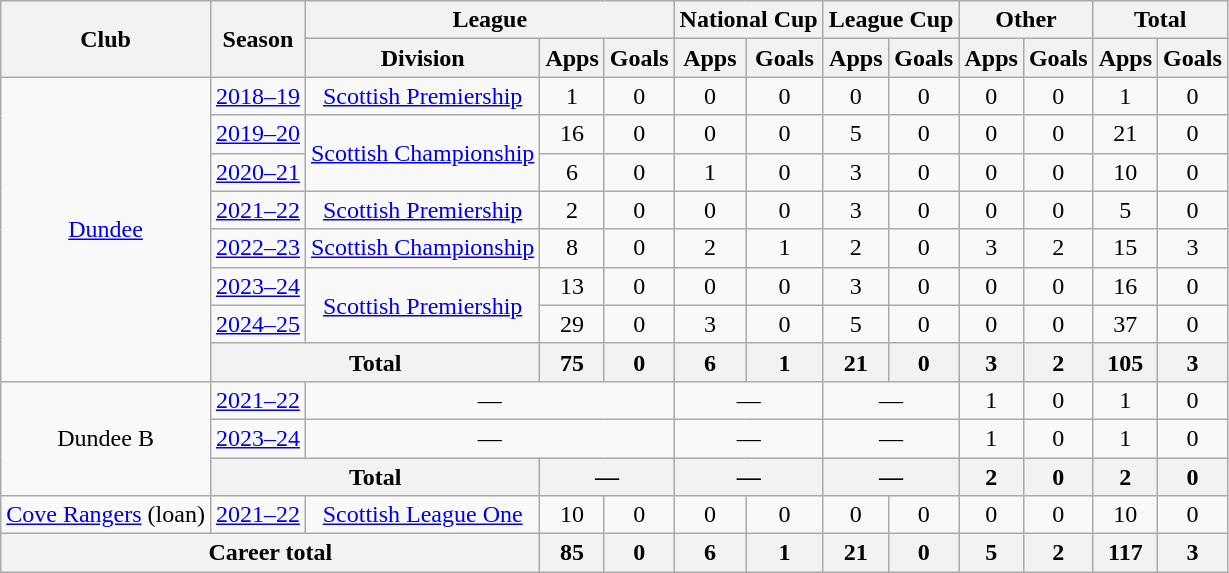<table class="wikitable" style="text-align: center">
<tr>
<th rowspan="2">Club</th>
<th rowspan="2">Season</th>
<th colspan="3">League</th>
<th colspan="2">National Cup</th>
<th colspan="2">League Cup</th>
<th colspan="2">Other</th>
<th colspan="2">Total</th>
</tr>
<tr>
<th>Division</th>
<th>Apps</th>
<th>Goals</th>
<th>Apps</th>
<th>Goals</th>
<th>Apps</th>
<th>Goals</th>
<th>Apps</th>
<th>Goals</th>
<th>Apps</th>
<th>Goals</th>
</tr>
<tr>
<td rowspan="8"><a href='#'>Dundee</a></td>
<td><a href='#'>2018–19</a></td>
<td><a href='#'>Scottish Premiership</a></td>
<td>1</td>
<td>0</td>
<td>0</td>
<td>0</td>
<td>0</td>
<td>0</td>
<td>0</td>
<td>0</td>
<td>1</td>
<td>0</td>
</tr>
<tr>
<td><a href='#'>2019–20</a></td>
<td rowspan="2"><a href='#'>Scottish Championship</a></td>
<td>16</td>
<td>0</td>
<td>0</td>
<td>0</td>
<td>5</td>
<td>0</td>
<td>0</td>
<td>0</td>
<td>21</td>
<td>0</td>
</tr>
<tr>
<td><a href='#'>2020–21</a></td>
<td>6</td>
<td>0</td>
<td>1</td>
<td>0</td>
<td>3</td>
<td>0</td>
<td>0</td>
<td>0</td>
<td>10</td>
<td>0</td>
</tr>
<tr>
<td><a href='#'>2021–22</a></td>
<td><a href='#'>Scottish Premiership</a></td>
<td>2</td>
<td>0</td>
<td>0</td>
<td>0</td>
<td>3</td>
<td>0</td>
<td>0</td>
<td>0</td>
<td>5</td>
<td>0</td>
</tr>
<tr>
<td><a href='#'>2022–23</a></td>
<td><a href='#'>Scottish Championship</a></td>
<td>8</td>
<td>0</td>
<td>2</td>
<td>1</td>
<td>2</td>
<td>0</td>
<td>3</td>
<td>2</td>
<td>15</td>
<td>3</td>
</tr>
<tr>
<td><a href='#'>2023–24</a></td>
<td rowspan="2"><a href='#'>Scottish Premiership</a></td>
<td>13</td>
<td>0</td>
<td>0</td>
<td>0</td>
<td>3</td>
<td>0</td>
<td>0</td>
<td>0</td>
<td>16</td>
<td>0</td>
</tr>
<tr>
<td><a href='#'>2024–25</a></td>
<td>29</td>
<td>0</td>
<td>3</td>
<td>0</td>
<td>5</td>
<td>0</td>
<td>0</td>
<td>0</td>
<td>37</td>
<td>0</td>
</tr>
<tr>
<th colspan="2">Total</th>
<th>75</th>
<th>0</th>
<th>6</th>
<th>1</th>
<th>21</th>
<th>0</th>
<th>3</th>
<th>2</th>
<th>105</th>
<th>3</th>
</tr>
<tr>
<td rowspan="3">Dundee B</td>
<td><a href='#'>2021–22</a></td>
<td colspan="3">—</td>
<td colspan="2">—</td>
<td colspan="2">—</td>
<td>1</td>
<td>0</td>
<td>1</td>
<td>0</td>
</tr>
<tr>
<td><a href='#'>2023–24</a></td>
<td colspan="3">—</td>
<td colspan="2">—</td>
<td colspan="2">—</td>
<td>1</td>
<td>0</td>
<td>1</td>
<td>0</td>
</tr>
<tr>
<th colspan="2">Total</th>
<th colspan="2">—</th>
<th colspan="2">—</th>
<th colspan="2">—</th>
<th>2</th>
<th>0</th>
<th>2</th>
<th>0</th>
</tr>
<tr>
<td><a href='#'>Cove Rangers</a> (loan)</td>
<td><a href='#'>2021–22</a></td>
<td><a href='#'>Scottish League One</a></td>
<td>10</td>
<td>0</td>
<td>0</td>
<td>0</td>
<td>0</td>
<td>0</td>
<td>0</td>
<td>0</td>
<td>10</td>
<td>0</td>
</tr>
<tr>
<th colspan="3">Career total</th>
<th>85</th>
<th>0</th>
<th>6</th>
<th>1</th>
<th>21</th>
<th>0</th>
<th>5</th>
<th>2</th>
<th>117</th>
<th>3</th>
</tr>
</table>
